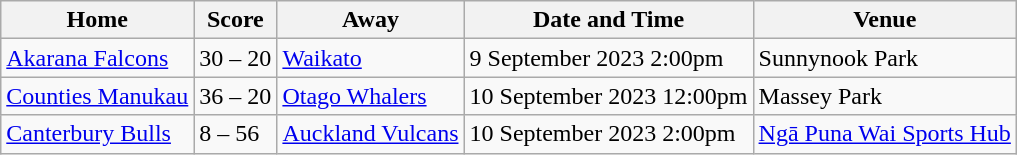<table class="wikitable">
<tr>
<th>Home</th>
<th>Score</th>
<th>Away</th>
<th>Date and Time</th>
<th>Venue</th>
</tr>
<tr>
<td> <a href='#'>Akarana Falcons</a></td>
<td>30 – 20</td>
<td> <a href='#'>Waikato</a></td>
<td>9 September 2023 2:00pm</td>
<td>Sunnynook Park</td>
</tr>
<tr>
<td> <a href='#'>Counties Manukau</a></td>
<td>36 – 20</td>
<td> <a href='#'>Otago Whalers</a></td>
<td>10 September 2023 12:00pm</td>
<td>Massey Park</td>
</tr>
<tr>
<td> <a href='#'>Canterbury Bulls</a></td>
<td>8 – 56</td>
<td> <a href='#'>Auckland Vulcans</a></td>
<td>10 September 2023 2:00pm</td>
<td><a href='#'>Ngā Puna Wai Sports Hub</a></td>
</tr>
</table>
